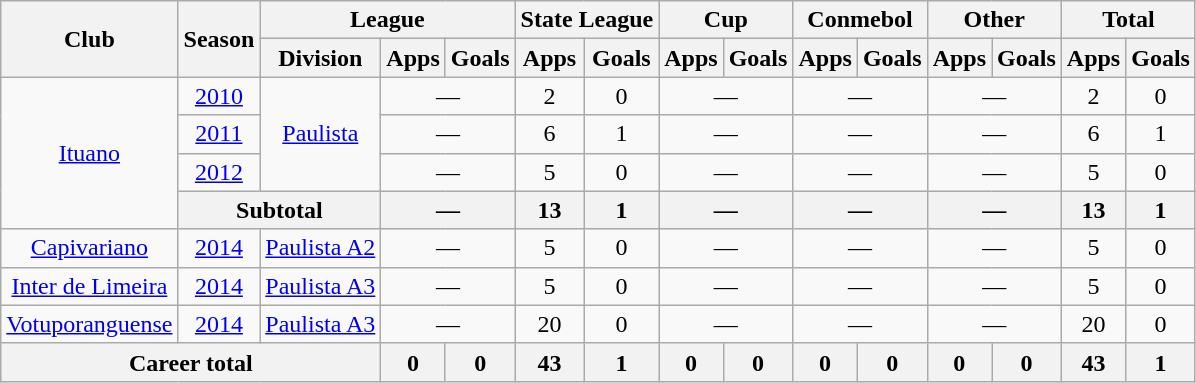<table class="wikitable" style="text-align: center;">
<tr>
<th rowspan="2">Club</th>
<th rowspan="2">Season</th>
<th colspan="3">League</th>
<th colspan="2">State League</th>
<th colspan="2">Cup</th>
<th colspan="2">Conmebol</th>
<th colspan="2">Other</th>
<th colspan="2">Total</th>
</tr>
<tr>
<th>Division</th>
<th>Apps</th>
<th>Goals</th>
<th>Apps</th>
<th>Goals</th>
<th>Apps</th>
<th>Goals</th>
<th>Apps</th>
<th>Goals</th>
<th>Apps</th>
<th>Goals</th>
<th>Apps</th>
<th>Goals</th>
</tr>
<tr>
<td rowspan=4 valign="center"><a href='#'>Ituano</a></td>
<td><a href='#'>2010</a></td>
<td rowspan=3><a href='#'>Paulista</a></td>
<td colspan="2">—</td>
<td>2</td>
<td>0</td>
<td colspan="2">—</td>
<td colspan="2">—</td>
<td colspan="2">—</td>
<td>2</td>
<td>0</td>
</tr>
<tr>
<td><a href='#'>2011</a></td>
<td colspan="2">—</td>
<td>6</td>
<td>1</td>
<td colspan="2">—</td>
<td colspan="2">—</td>
<td colspan="2">—</td>
<td>6</td>
<td>1</td>
</tr>
<tr>
<td><a href='#'>2012</a></td>
<td colspan="2">—</td>
<td>5</td>
<td>0</td>
<td colspan="2">—</td>
<td colspan="2">—</td>
<td colspan="2">—</td>
<td>5</td>
<td>0</td>
</tr>
<tr>
<th colspan="2">Subtotal</th>
<th colspan="2">—</th>
<th>13</th>
<th>1</th>
<th colspan="2">—</th>
<th colspan="2">—</th>
<th colspan="2">—</th>
<th>13</th>
<th>1</th>
</tr>
<tr>
<td valign="center"><a href='#'>Capivariano</a></td>
<td><a href='#'>2014</a></td>
<td><a href='#'>Paulista A2</a></td>
<td colspan="2">—</td>
<td>5</td>
<td>0</td>
<td colspan="2">—</td>
<td colspan="2">—</td>
<td colspan="2">—</td>
<td>5</td>
<td>0</td>
</tr>
<tr>
<td valign="center"><a href='#'>Inter de Limeira</a></td>
<td><a href='#'>2014</a></td>
<td><a href='#'>Paulista A3</a></td>
<td colspan="2">—</td>
<td>5</td>
<td>0</td>
<td colspan="2">—</td>
<td colspan="2">—</td>
<td colspan="2">—</td>
<td>5</td>
<td>0</td>
</tr>
<tr>
<td valign="center"><a href='#'>Votuporanguense</a></td>
<td><a href='#'>2014</a></td>
<td><a href='#'>Paulista A3</a></td>
<td colspan="2">—</td>
<td>20</td>
<td>0</td>
<td colspan="2">—</td>
<td colspan="2">—</td>
<td colspan="2">—</td>
<td>20</td>
<td>0</td>
</tr>
<tr>
<th colspan="3"><strong>Career total</strong></th>
<th>0</th>
<th>0</th>
<th>43</th>
<th>1</th>
<th>0</th>
<th>0</th>
<th>0</th>
<th>0</th>
<th>0</th>
<th>0</th>
<th>43</th>
<th>1</th>
</tr>
</table>
